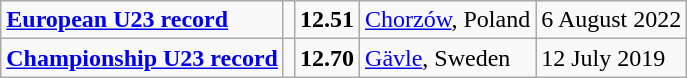<table class="wikitable">
<tr>
<td><strong><a href='#'>European U23 record</a></strong></td>
<td></td>
<td><strong>12.51</strong></td>
<td><a href='#'>Chorzów</a>, Poland</td>
<td>6 August 2022</td>
</tr>
<tr>
<td><strong><a href='#'>Championship U23 record</a></strong></td>
<td></td>
<td><strong>12.70</strong></td>
<td><a href='#'>Gävle</a>, Sweden</td>
<td>12 July 2019</td>
</tr>
</table>
